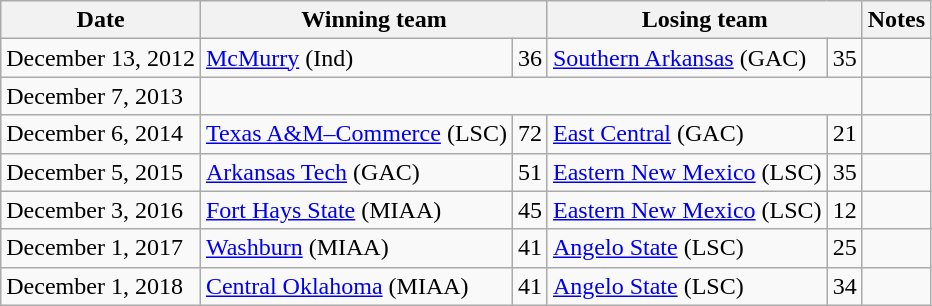<table class="wikitable">
<tr>
<th>Date</th>
<th colspan=2 width=200>Winning team</th>
<th colspan=2 width=200>Losing team</th>
<th>Notes</th>
</tr>
<tr>
<td>December 13, 2012</td>
<td><a href='#'>McMurry</a> (Ind)</td>
<td>36</td>
<td><a href='#'>Southern Arkansas</a> (GAC)</td>
<td>35</td>
<td></td>
</tr>
<tr>
<td>December 7, 2013</td>
<td colspan=4></td>
<td></td>
</tr>
<tr>
<td>December 6, 2014</td>
<td><a href='#'>Texas A&M–Commerce</a> (LSC)</td>
<td>72</td>
<td><a href='#'>East Central</a> (GAC)</td>
<td>21</td>
<td></td>
</tr>
<tr>
<td>December 5, 2015</td>
<td><a href='#'>Arkansas Tech</a> (GAC)</td>
<td>51</td>
<td><a href='#'>Eastern New Mexico</a> (LSC)</td>
<td>35</td>
<td></td>
</tr>
<tr>
<td>December 3, 2016</td>
<td><a href='#'>Fort Hays State</a> (MIAA)</td>
<td>45</td>
<td><a href='#'>Eastern New Mexico</a> (LSC)</td>
<td>12</td>
<td></td>
</tr>
<tr>
<td>December 1, 2017</td>
<td><a href='#'>Washburn</a> (MIAA)</td>
<td>41</td>
<td><a href='#'>Angelo State</a> (LSC)</td>
<td>25</td>
<td></td>
</tr>
<tr>
<td>December 1, 2018</td>
<td><a href='#'>Central Oklahoma</a> (MIAA)</td>
<td>41</td>
<td><a href='#'>Angelo State</a> (LSC)</td>
<td>34</td>
<td></td>
</tr>
</table>
